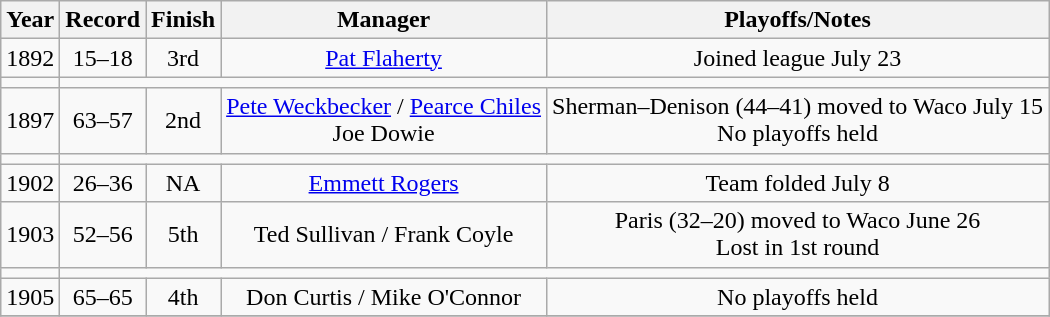<table class="wikitable" style="text-align:center">
<tr>
<th>Year</th>
<th>Record</th>
<th>Finish</th>
<th>Manager</th>
<th>Playoffs/Notes</th>
</tr>
<tr>
<td>1892</td>
<td>15–18</td>
<td>3rd</td>
<td><a href='#'>Pat Flaherty</a></td>
<td>Joined league July 23</td>
</tr>
<tr>
<td></td>
</tr>
<tr>
<td>1897</td>
<td>63–57</td>
<td>2nd</td>
<td><a href='#'>Pete Weckbecker</a> / <a href='#'>Pearce Chiles</a><br> Joe Dowie</td>
<td>Sherman–Denison (44–41) moved to Waco July 15<br>No playoffs held</td>
</tr>
<tr>
<td></td>
</tr>
<tr>
<td>1902</td>
<td>26–36</td>
<td>NA</td>
<td><a href='#'>Emmett Rogers</a></td>
<td>Team folded July 8</td>
</tr>
<tr>
<td>1903</td>
<td>52–56</td>
<td>5th</td>
<td>Ted Sullivan / Frank Coyle</td>
<td>Paris (32–20) moved to Waco  June 26<br>Lost in 1st round</td>
</tr>
<tr>
<td></td>
</tr>
<tr>
<td>1905</td>
<td>65–65</td>
<td>4th</td>
<td>Don Curtis / Mike O'Connor</td>
<td>No playoffs held</td>
</tr>
<tr>
</tr>
</table>
